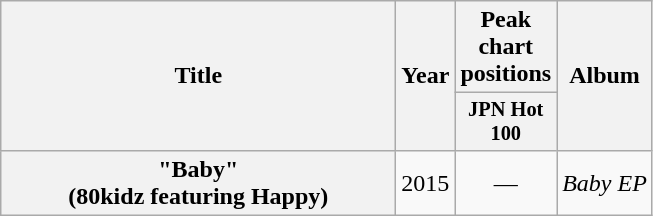<table class="wikitable plainrowheaders" style="text-align:center;">
<tr>
<th scope="col" rowspan="2" style="width:16em;">Title</th>
<th scope="col" rowspan="2">Year</th>
<th scope="col" colspan="1">Peak chart positions</th>
<th scope="col" rowspan="2">Album</th>
</tr>
<tr>
<th style="width:3em;font-size:85%">JPN Hot 100<br></th>
</tr>
<tr>
<th scope="row">"Baby"<br><span>(80kidz featuring Happy)</span></th>
<td>2015</td>
<td>—</td>
<td><em>Baby EP</em></td>
</tr>
</table>
